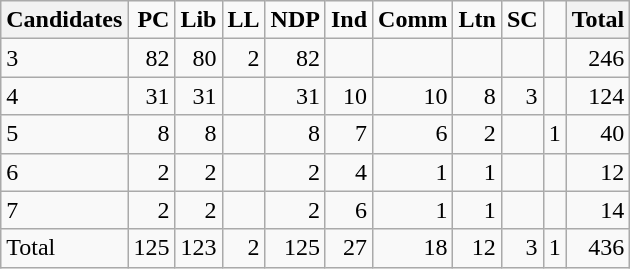<table class="wikitable" style="text-align:right;">
<tr>
<th>Candidates</th>
<td><strong>PC</strong></td>
<td><strong>Lib</strong></td>
<td><strong>LL</strong></td>
<td><strong>NDP</strong></td>
<td><strong>Ind</strong></td>
<td><strong>Comm</strong></td>
<td><strong>Ltn</strong></td>
<td><strong>SC</strong></td>
<td><strong></strong></td>
<th>Total</th>
</tr>
<tr>
<td style="text-align:left;">3</td>
<td>82</td>
<td>80</td>
<td>2</td>
<td>82</td>
<td></td>
<td></td>
<td></td>
<td></td>
<td></td>
<td>246</td>
</tr>
<tr>
<td style="text-align:left;">4</td>
<td>31</td>
<td>31</td>
<td></td>
<td>31</td>
<td>10</td>
<td>10</td>
<td>8</td>
<td>3</td>
<td></td>
<td>124</td>
</tr>
<tr>
<td style="text-align:left;">5</td>
<td>8</td>
<td>8</td>
<td></td>
<td>8</td>
<td>7</td>
<td>6</td>
<td>2</td>
<td></td>
<td>1</td>
<td>40</td>
</tr>
<tr>
<td style="text-align:left;">6</td>
<td>2</td>
<td>2</td>
<td></td>
<td>2</td>
<td>4</td>
<td>1</td>
<td>1</td>
<td></td>
<td></td>
<td>12</td>
</tr>
<tr>
<td style="text-align:left;">7</td>
<td>2</td>
<td>2</td>
<td></td>
<td>2</td>
<td>6</td>
<td>1</td>
<td>1</td>
<td></td>
<td></td>
<td>14</td>
</tr>
<tr>
<td style="text-align:left;">Total</td>
<td>125</td>
<td>123</td>
<td>2</td>
<td>125</td>
<td>27</td>
<td>18</td>
<td>12</td>
<td>3</td>
<td>1</td>
<td>436</td>
</tr>
</table>
